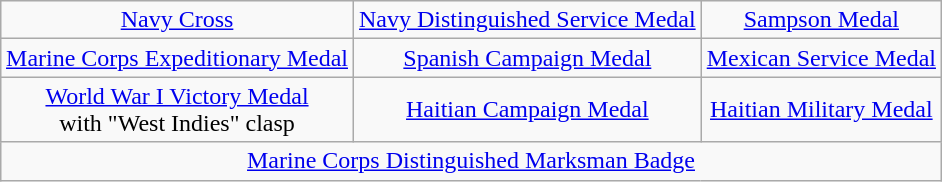<table class="wikitable" style="margin:1em auto; text-align:center;">
<tr>
<td><a href='#'>Navy Cross</a></td>
<td><a href='#'>Navy Distinguished Service Medal</a></td>
<td><a href='#'>Sampson Medal</a></td>
</tr>
<tr>
<td><a href='#'>Marine Corps Expeditionary Medal</a></td>
<td><a href='#'>Spanish Campaign Medal</a></td>
<td><a href='#'>Mexican Service Medal</a></td>
</tr>
<tr>
<td><a href='#'>World War I Victory Medal</a><br>with "West Indies" clasp</td>
<td><a href='#'>Haitian Campaign Medal</a></td>
<td><a href='#'>Haitian Military Medal</a></td>
</tr>
<tr>
<td colspan="3"><a href='#'>Marine Corps Distinguished Marksman Badge</a></td>
</tr>
</table>
